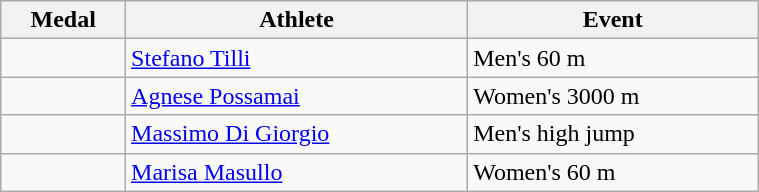<table class="wikitable" style="width:40%; font-size:100%; text-align:left;">
<tr>
<th>Medal</th>
<th>Athlete</th>
<th>Event</th>
</tr>
<tr>
<td align=center></td>
<td><a href='#'>Stefano Tilli </a></td>
<td>Men's 60 m</td>
</tr>
<tr>
<td align=center></td>
<td><a href='#'>Agnese Possamai</a></td>
<td>Women's 3000 m</td>
</tr>
<tr>
<td align=center></td>
<td><a href='#'>Massimo Di Giorgio</a></td>
<td>Men's high jump</td>
</tr>
<tr>
<td align=center></td>
<td><a href='#'>Marisa Masullo</a></td>
<td>Women's 60 m</td>
</tr>
</table>
